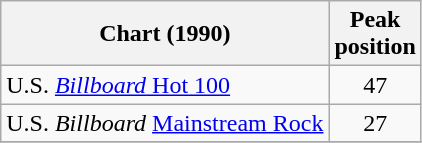<table class="wikitable">
<tr>
<th>Chart (1990)</th>
<th>Peak<br>position</th>
</tr>
<tr>
<td>U.S. <a href='#'><em>Billboard</em> Hot 100</a></td>
<td align="center">47</td>
</tr>
<tr>
<td>U.S. <em>Billboard</em> <a href='#'>Mainstream Rock</a></td>
<td align="center">27</td>
</tr>
<tr>
</tr>
</table>
